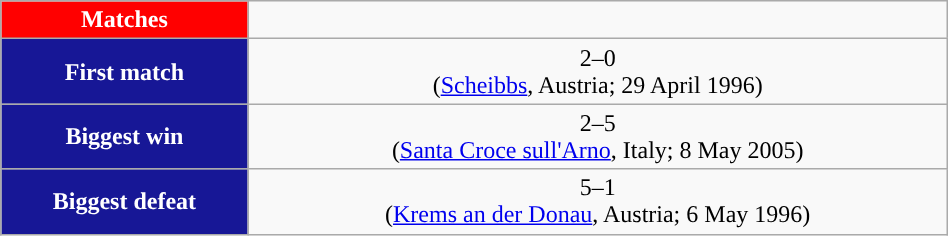<table class="wikitable collapsible" style="width:50%; text-align:center;">
<tr>
<th style="background:#ff0000; color:white; "><strong>Matches</strong></th>
</tr>
<tr>
<th style="background:#171796; color:white; ">First match</th>
<td> 2–0 <br>(<a href='#'>Scheibbs</a>, Austria; 29 April 1996)</td>
</tr>
<tr>
<th style="background:#171796; color:white; ">Biggest win</th>
<td> 2–5 <br>(<a href='#'>Santa Croce sull'Arno</a>, Italy; 8 May 2005)</td>
</tr>
<tr>
<th style="background:#171796; color:white; ">Biggest defeat</th>
<td> 5–1 <br>(<a href='#'>Krems an der Donau</a>, Austria; 6 May 1996)</td>
</tr>
</table>
